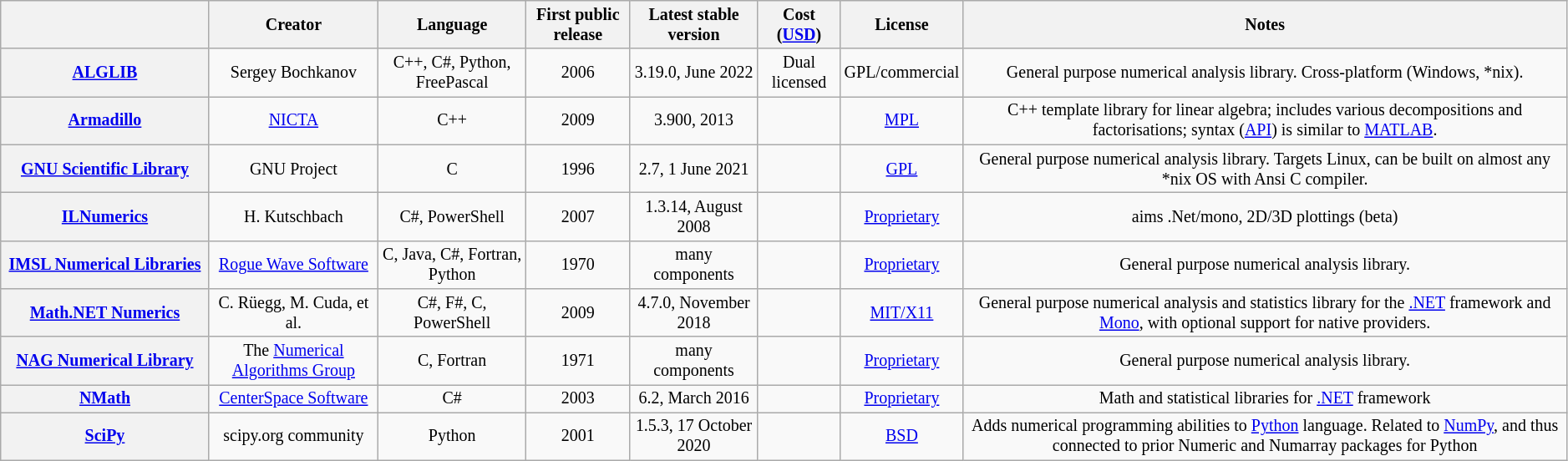<table class="wikitable sortable" style="font-size: smaller; text-align: center; width: auto;">
<tr>
<th style="width: 12em"></th>
<th>Creator</th>
<th>Language</th>
<th>First public release</th>
<th>Latest stable version</th>
<th>Cost (<a href='#'>USD</a>)</th>
<th>License</th>
<th>Notes</th>
</tr>
<tr>
<th><a href='#'>ALGLIB</a></th>
<td>Sergey Bochkanov</td>
<td>C++, C#, Python, FreePascal</td>
<td>2006</td>
<td>3.19.0, June 2022</td>
<td>Dual licensed</td>
<td>GPL/commercial</td>
<td>General purpose numerical analysis library. Cross-platform (Windows, *nix).</td>
</tr>
<tr>
<th><a href='#'>Armadillo</a></th>
<td><a href='#'>NICTA</a></td>
<td>C++</td>
<td>2009</td>
<td>3.900, 2013</td>
<td></td>
<td><a href='#'>MPL</a></td>
<td>C++ template library for linear algebra; includes various decompositions and factorisations; syntax (<a href='#'>API</a>) is similar to <a href='#'>MATLAB</a>.</td>
</tr>
<tr>
<th><a href='#'>GNU Scientific Library</a></th>
<td>GNU Project</td>
<td>C</td>
<td>1996</td>
<td>2.7, 1 June 2021</td>
<td></td>
<td><a href='#'>GPL</a></td>
<td>General purpose numerical analysis library. Targets Linux, can be built on almost any *nix OS with Ansi C compiler.</td>
</tr>
<tr>
<th><a href='#'>ILNumerics</a></th>
<td>H. Kutschbach</td>
<td>C#, PowerShell</td>
<td>2007</td>
<td>1.3.14, August 2008</td>
<td></td>
<td><a href='#'>Proprietary</a></td>
<td>aims .Net/mono, 2D/3D plottings (beta)</td>
</tr>
<tr>
<th><a href='#'>IMSL Numerical Libraries</a></th>
<td><a href='#'>Rogue Wave Software</a></td>
<td>C, Java, C#, Fortran, Python</td>
<td>1970</td>
<td>many components</td>
<td></td>
<td><a href='#'>Proprietary</a></td>
<td>General purpose numerical analysis library.</td>
</tr>
<tr>
<th><a href='#'>Math.NET Numerics</a></th>
<td>C. Rüegg, M. Cuda, et al.</td>
<td>C#, F#, C, PowerShell</td>
<td>2009</td>
<td>4.7.0, November 2018</td>
<td></td>
<td><a href='#'>MIT/X11</a></td>
<td>General purpose numerical analysis and statistics library for the <a href='#'>.NET</a> framework and <a href='#'>Mono</a>, with optional support for native providers.</td>
</tr>
<tr>
<th><a href='#'>NAG Numerical Library</a></th>
<td>The <a href='#'>Numerical Algorithms Group</a></td>
<td>C, Fortran</td>
<td>1971</td>
<td>many components</td>
<td></td>
<td><a href='#'>Proprietary</a></td>
<td>General purpose numerical analysis library.</td>
</tr>
<tr>
<th><a href='#'>NMath</a></th>
<td><a href='#'>CenterSpace Software</a></td>
<td>C#</td>
<td>2003</td>
<td>6.2, March 2016</td>
<td></td>
<td><a href='#'>Proprietary</a></td>
<td>Math and statistical libraries for <a href='#'>.NET</a> framework</td>
</tr>
<tr>
<th><a href='#'>SciPy</a></th>
<td>scipy.org community</td>
<td>Python</td>
<td>2001</td>
<td>1.5.3, 17 October 2020</td>
<td></td>
<td><a href='#'>BSD</a></td>
<td>Adds numerical programming abilities to <a href='#'>Python</a> language. Related to <a href='#'>NumPy</a>, and thus connected to prior Numeric and Numarray packages for Python</td>
</tr>
</table>
